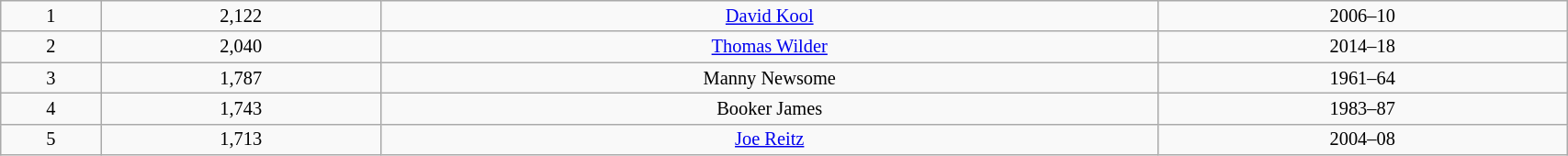<table class="wikitable" style="font-size:85%; text-align:center; width:90%;">
<tr>
<td>1</td>
<td>2,122</td>
<td><a href='#'>David Kool</a></td>
<td>2006–10</td>
</tr>
<tr>
<td>2</td>
<td>2,040</td>
<td><a href='#'>Thomas Wilder</a></td>
<td>2014–18</td>
</tr>
<tr>
<td>3</td>
<td>1,787</td>
<td>Manny Newsome</td>
<td>1961–64</td>
</tr>
<tr>
<td>4</td>
<td>1,743</td>
<td>Booker James</td>
<td>1983–87</td>
</tr>
<tr>
<td>5</td>
<td>1,713</td>
<td><a href='#'>Joe Reitz</a></td>
<td>2004–08</td>
</tr>
</table>
